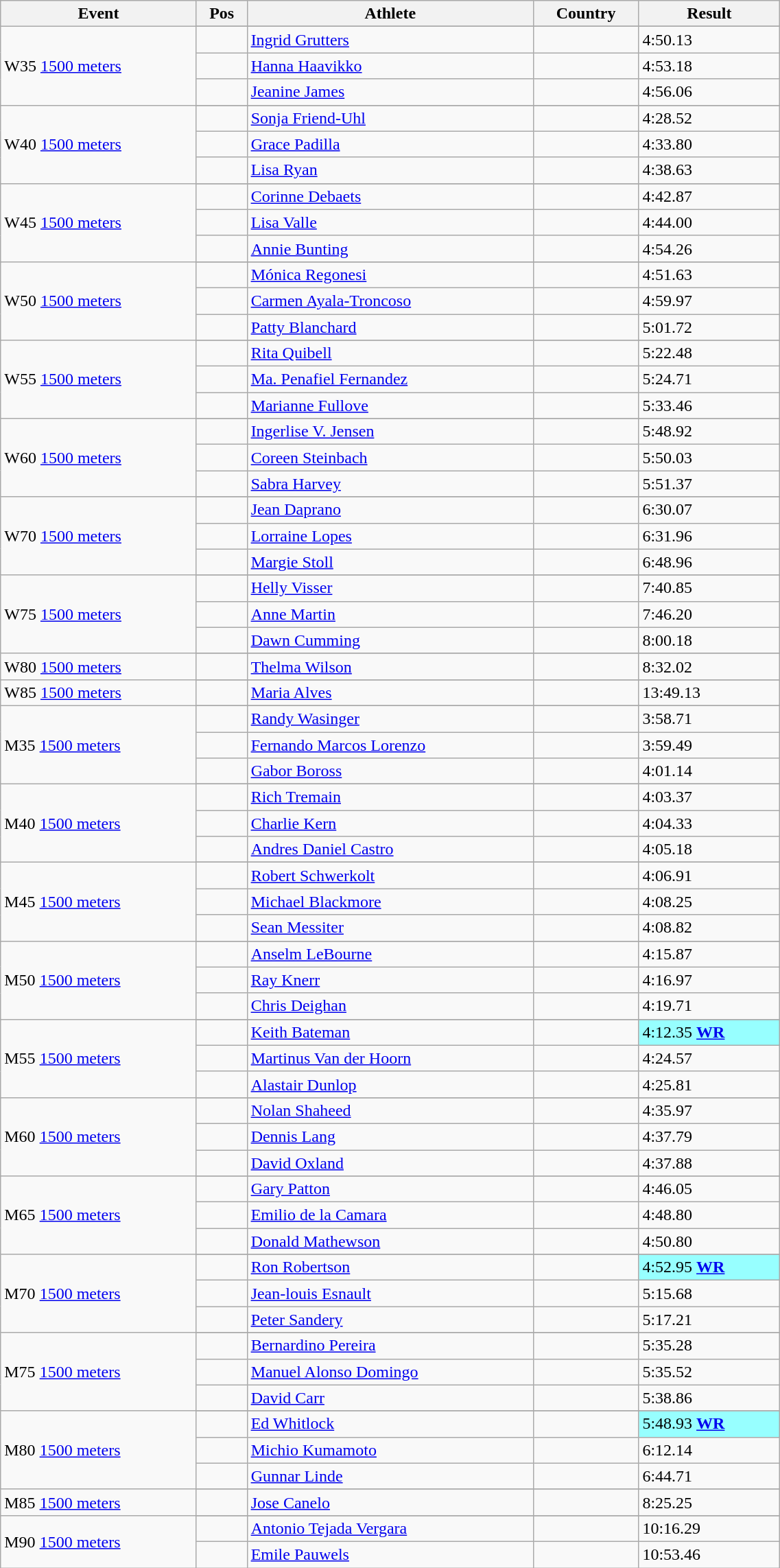<table class="wikitable" style="width:60%;">
<tr>
<th>Event</th>
<th>Pos</th>
<th>Athlete</th>
<th>Country</th>
<th>Result</th>
</tr>
<tr>
<td rowspan="4">W35 <a href='#'>1500 meters</a></td>
</tr>
<tr>
<td align=center></td>
<td align=left><a href='#'>Ingrid Grutters</a></td>
<td align=left></td>
<td>4:50.13</td>
</tr>
<tr>
<td align=center></td>
<td align=left><a href='#'>Hanna Haavikko</a></td>
<td align=left></td>
<td>4:53.18</td>
</tr>
<tr>
<td align=center></td>
<td align=left><a href='#'>Jeanine James</a></td>
<td align=left></td>
<td>4:56.06</td>
</tr>
<tr>
<td rowspan="4">W40 <a href='#'>1500 meters</a></td>
</tr>
<tr>
<td align=center></td>
<td align=left><a href='#'>Sonja Friend-Uhl</a></td>
<td align=left></td>
<td>4:28.52</td>
</tr>
<tr>
<td align=center></td>
<td align=left><a href='#'>Grace Padilla</a></td>
<td align=left></td>
<td>4:33.80</td>
</tr>
<tr>
<td align=center></td>
<td align=left><a href='#'>Lisa Ryan</a></td>
<td align=left></td>
<td>4:38.63</td>
</tr>
<tr>
<td rowspan="4">W45 <a href='#'>1500 meters</a></td>
</tr>
<tr>
<td align=center></td>
<td align=left><a href='#'>Corinne Debaets</a></td>
<td align=left></td>
<td>4:42.87</td>
</tr>
<tr>
<td align=center></td>
<td align=left><a href='#'>Lisa Valle</a></td>
<td align=left></td>
<td>4:44.00</td>
</tr>
<tr>
<td align=center></td>
<td align=left><a href='#'>Annie Bunting</a></td>
<td align=left></td>
<td>4:54.26</td>
</tr>
<tr>
<td rowspan="4">W50 <a href='#'>1500 meters</a></td>
</tr>
<tr>
<td align=center></td>
<td align=left><a href='#'>Mónica Regonesi</a></td>
<td align=left></td>
<td>4:51.63</td>
</tr>
<tr>
<td align=center></td>
<td align=left><a href='#'>Carmen Ayala-Troncoso</a></td>
<td align=left></td>
<td>4:59.97</td>
</tr>
<tr>
<td align=center></td>
<td align=left><a href='#'>Patty Blanchard</a></td>
<td align=left></td>
<td>5:01.72</td>
</tr>
<tr>
<td rowspan="4">W55 <a href='#'>1500 meters</a></td>
</tr>
<tr>
<td align=center></td>
<td align=left><a href='#'>Rita Quibell</a></td>
<td align=left></td>
<td>5:22.48</td>
</tr>
<tr>
<td align=center></td>
<td align=left><a href='#'>Ma. Penafiel Fernandez</a></td>
<td align=left></td>
<td>5:24.71</td>
</tr>
<tr>
<td align=center></td>
<td align=left><a href='#'>Marianne Fullove</a></td>
<td align=left></td>
<td>5:33.46</td>
</tr>
<tr>
<td rowspan="4">W60 <a href='#'>1500 meters</a></td>
</tr>
<tr>
<td align=center></td>
<td align=left><a href='#'>Ingerlise V. Jensen</a></td>
<td align=left></td>
<td>5:48.92</td>
</tr>
<tr>
<td align=center></td>
<td align=left><a href='#'>Coreen Steinbach</a></td>
<td align=left></td>
<td>5:50.03</td>
</tr>
<tr>
<td align=center></td>
<td align=left><a href='#'>Sabra Harvey</a></td>
<td align=left></td>
<td>5:51.37</td>
</tr>
<tr>
<td rowspan="4">W70 <a href='#'>1500 meters</a></td>
</tr>
<tr>
<td align=center></td>
<td align=left><a href='#'>Jean Daprano</a></td>
<td align=left></td>
<td>6:30.07</td>
</tr>
<tr>
<td align=center></td>
<td align=left><a href='#'>Lorraine Lopes</a></td>
<td align=left></td>
<td>6:31.96</td>
</tr>
<tr>
<td align=center></td>
<td align=left><a href='#'>Margie Stoll</a></td>
<td align=left></td>
<td>6:48.96</td>
</tr>
<tr>
<td rowspan="4">W75 <a href='#'>1500 meters</a></td>
</tr>
<tr>
<td align=center></td>
<td align=left><a href='#'>Helly Visser</a></td>
<td align=left></td>
<td>7:40.85</td>
</tr>
<tr>
<td align=center></td>
<td align=left><a href='#'>Anne Martin</a></td>
<td align=left></td>
<td>7:46.20</td>
</tr>
<tr>
<td align=center></td>
<td align=left><a href='#'>Dawn Cumming</a></td>
<td align=left></td>
<td>8:00.18</td>
</tr>
<tr>
<td rowspan="2">W80 <a href='#'>1500 meters</a></td>
</tr>
<tr>
<td align=center></td>
<td align=left><a href='#'>Thelma Wilson</a></td>
<td align=left></td>
<td>8:32.02</td>
</tr>
<tr>
<td rowspan="2">W85 <a href='#'>1500 meters</a></td>
</tr>
<tr>
<td align=center></td>
<td align=left><a href='#'>Maria Alves</a></td>
<td align=left></td>
<td>13:49.13</td>
</tr>
<tr>
<td rowspan="4">M35 <a href='#'>1500 meters</a></td>
</tr>
<tr>
<td align=center></td>
<td align=left><a href='#'>Randy Wasinger</a></td>
<td align=left></td>
<td>3:58.71</td>
</tr>
<tr>
<td align=center></td>
<td align=left><a href='#'>Fernando Marcos Lorenzo</a></td>
<td align=left></td>
<td>3:59.49</td>
</tr>
<tr>
<td align=center></td>
<td align=left><a href='#'>Gabor Boross</a></td>
<td align=left></td>
<td>4:01.14</td>
</tr>
<tr>
<td rowspan="4">M40 <a href='#'>1500 meters</a></td>
</tr>
<tr>
<td align=center></td>
<td align=left><a href='#'>Rich Tremain</a></td>
<td align=left></td>
<td>4:03.37</td>
</tr>
<tr>
<td align=center></td>
<td align=left><a href='#'>Charlie Kern</a></td>
<td align=left></td>
<td>4:04.33</td>
</tr>
<tr>
<td align=center></td>
<td align=left><a href='#'>Andres Daniel Castro</a></td>
<td align=left></td>
<td>4:05.18</td>
</tr>
<tr>
<td rowspan="4">M45 <a href='#'>1500 meters</a></td>
</tr>
<tr>
<td align=center></td>
<td align=left><a href='#'>Robert Schwerkolt</a></td>
<td align=left></td>
<td>4:06.91</td>
</tr>
<tr>
<td align=center></td>
<td align=left><a href='#'>Michael Blackmore</a></td>
<td align=left></td>
<td>4:08.25</td>
</tr>
<tr>
<td align=center></td>
<td align=left><a href='#'>Sean Messiter</a></td>
<td align=left></td>
<td>4:08.82</td>
</tr>
<tr>
<td rowspan="4">M50 <a href='#'>1500 meters</a></td>
</tr>
<tr>
<td align=center></td>
<td align=left><a href='#'>Anselm LeBourne</a></td>
<td align=left></td>
<td>4:15.87</td>
</tr>
<tr>
<td align=center></td>
<td align=left><a href='#'>Ray Knerr</a></td>
<td align=left></td>
<td>4:16.97</td>
</tr>
<tr>
<td align=center></td>
<td align=left><a href='#'>Chris Deighan</a></td>
<td align=left></td>
<td>4:19.71</td>
</tr>
<tr>
<td rowspan="4">M55 <a href='#'>1500 meters</a></td>
</tr>
<tr>
<td align=center></td>
<td align=left><a href='#'>Keith Bateman</a></td>
<td align=left></td>
<td bgcolor=#97ffff>4:12.35 <strong><a href='#'>WR</a></strong></td>
</tr>
<tr>
<td align=center></td>
<td align=left><a href='#'>Martinus Van der Hoorn</a></td>
<td align=left></td>
<td>4:24.57</td>
</tr>
<tr>
<td align=center></td>
<td align=left><a href='#'>Alastair Dunlop</a></td>
<td align=left></td>
<td>4:25.81</td>
</tr>
<tr>
<td rowspan="4">M60 <a href='#'>1500 meters</a></td>
</tr>
<tr>
<td align=center></td>
<td align=left><a href='#'>Nolan Shaheed</a></td>
<td align=left></td>
<td>4:35.97</td>
</tr>
<tr>
<td align=center></td>
<td align=left><a href='#'>Dennis Lang</a></td>
<td align=left></td>
<td>4:37.79</td>
</tr>
<tr>
<td align=center></td>
<td align=left><a href='#'>David Oxland</a></td>
<td align=left></td>
<td>4:37.88</td>
</tr>
<tr>
<td rowspan="4">M65 <a href='#'>1500 meters</a></td>
</tr>
<tr>
<td align=center></td>
<td align=left><a href='#'>Gary Patton</a></td>
<td align=left></td>
<td>4:46.05</td>
</tr>
<tr>
<td align=center></td>
<td align=left><a href='#'>Emilio de la Camara</a></td>
<td align=left></td>
<td>4:48.80</td>
</tr>
<tr>
<td align=center></td>
<td align=left><a href='#'>Donald Mathewson</a></td>
<td align=left></td>
<td>4:50.80</td>
</tr>
<tr>
<td rowspan="4">M70 <a href='#'>1500 meters</a></td>
</tr>
<tr>
<td align=center></td>
<td align=left><a href='#'>Ron Robertson</a></td>
<td align=left></td>
<td bgcolor=#97ffff>4:52.95 <strong><a href='#'>WR</a></strong></td>
</tr>
<tr>
<td align=center></td>
<td align=left><a href='#'>Jean-louis Esnault</a></td>
<td align=left></td>
<td>5:15.68</td>
</tr>
<tr>
<td align=center></td>
<td align=left><a href='#'>Peter Sandery</a></td>
<td align=left></td>
<td>5:17.21</td>
</tr>
<tr>
<td rowspan="4">M75 <a href='#'>1500 meters</a></td>
</tr>
<tr>
<td align=center></td>
<td align=left><a href='#'>Bernardino Pereira</a></td>
<td align=left></td>
<td>5:35.28</td>
</tr>
<tr>
<td align=center></td>
<td align=left><a href='#'>Manuel Alonso Domingo</a></td>
<td align=left></td>
<td>5:35.52</td>
</tr>
<tr>
<td align=center></td>
<td align=left><a href='#'>David Carr</a></td>
<td align=left></td>
<td>5:38.86</td>
</tr>
<tr>
<td rowspan="4">M80 <a href='#'>1500 meters</a></td>
</tr>
<tr>
<td align=center></td>
<td align=left><a href='#'>Ed Whitlock</a></td>
<td align=left></td>
<td bgcolor=#97ffff>5:48.93 <strong><a href='#'>WR</a></strong></td>
</tr>
<tr>
<td align=center></td>
<td align=left><a href='#'>Michio Kumamoto</a></td>
<td align=left></td>
<td>6:12.14</td>
</tr>
<tr>
<td align=center></td>
<td align=left><a href='#'>Gunnar Linde</a></td>
<td align=left></td>
<td>6:44.71</td>
</tr>
<tr>
<td rowspan="2">M85 <a href='#'>1500 meters</a></td>
</tr>
<tr>
<td align=center></td>
<td align=left><a href='#'>Jose Canelo</a></td>
<td align=left></td>
<td>8:25.25</td>
</tr>
<tr>
<td rowspan="3">M90 <a href='#'>1500 meters</a></td>
</tr>
<tr>
<td align=center></td>
<td align=left><a href='#'>Antonio Tejada Vergara</a></td>
<td align=left></td>
<td>10:16.29</td>
</tr>
<tr>
<td align=center></td>
<td align=left><a href='#'>Emile Pauwels</a></td>
<td align=left></td>
<td>10:53.46</td>
</tr>
</table>
